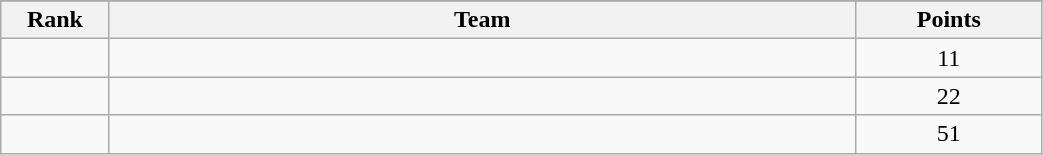<table class="wikitable" width=55%>
<tr>
</tr>
<tr>
<th width=5%>Rank</th>
<th width=40%>Team</th>
<th width=10%>Points</th>
</tr>
<tr align="center">
<td></td>
<td align="left"></td>
<td>11</td>
</tr>
<tr align="center">
<td></td>
<td align="left"></td>
<td>22</td>
</tr>
<tr align="center">
<td></td>
<td align="left"></td>
<td>51</td>
</tr>
</table>
